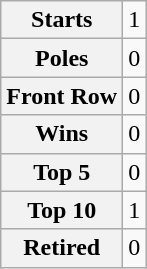<table class="wikitable" style="text-align:center">
<tr>
<th>Starts</th>
<td>1</td>
</tr>
<tr>
<th>Poles</th>
<td>0</td>
</tr>
<tr>
<th>Front Row</th>
<td>0</td>
</tr>
<tr>
<th>Wins</th>
<td>0</td>
</tr>
<tr>
<th>Top 5</th>
<td>0</td>
</tr>
<tr>
<th>Top 10</th>
<td>1</td>
</tr>
<tr>
<th>Retired</th>
<td>0</td>
</tr>
</table>
